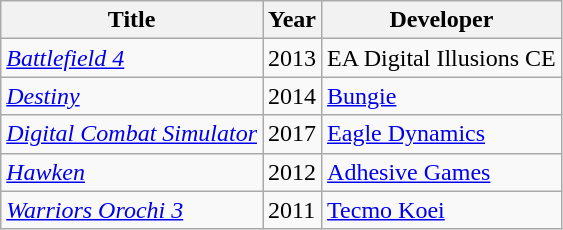<table class="wikitable sortable">
<tr>
<th>Title</th>
<th>Year</th>
<th>Developer</th>
</tr>
<tr>
<td><em><a href='#'>Battlefield 4</a></em></td>
<td>2013</td>
<td>EA Digital Illusions CE</td>
</tr>
<tr>
<td><em><a href='#'>Destiny</a></em></td>
<td>2014</td>
<td><a href='#'>Bungie</a></td>
</tr>
<tr>
<td><em><a href='#'>Digital Combat Simulator</a></em></td>
<td>2017</td>
<td><a href='#'>Eagle Dynamics</a></td>
</tr>
<tr>
<td><em><a href='#'>Hawken</a></em></td>
<td>2012</td>
<td><a href='#'>Adhesive Games</a></td>
</tr>
<tr>
<td><em><a href='#'>Warriors Orochi 3</a></em></td>
<td>2011</td>
<td><a href='#'>Tecmo Koei</a></td>
</tr>
</table>
